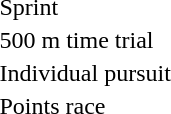<table>
<tr>
<td>Sprint<br></td>
<td></td>
<td></td>
<td></td>
</tr>
<tr>
<td>500 m time trial<br></td>
<td></td>
<td></td>
<td></td>
</tr>
<tr>
<td>Individual pursuit<br></td>
<td></td>
<td></td>
<td></td>
</tr>
<tr>
<td>Points race<br></td>
<td></td>
<td></td>
<td></td>
</tr>
</table>
